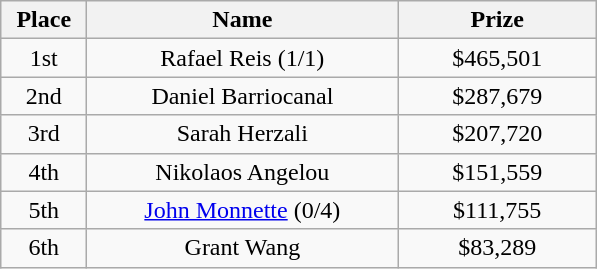<table class="wikitable">
<tr>
<th width="50">Place</th>
<th width="200">Name</th>
<th width="125">Prize</th>
</tr>
<tr>
<td align = "center">1st</td>
<td align = "center"> Rafael Reis (1/1)</td>
<td align = "center">$465,501</td>
</tr>
<tr>
<td align = "center">2nd</td>
<td align = "center"> Daniel Barriocanal</td>
<td align = "center">$287,679</td>
</tr>
<tr>
<td align = "center">3rd</td>
<td align = "center"> Sarah Herzali</td>
<td align = "center">$207,720</td>
</tr>
<tr>
<td align = "center">4th</td>
<td align = "center"> Nikolaos Angelou</td>
<td align = "center">$151,559</td>
</tr>
<tr>
<td align = "center">5th</td>
<td align = "center"> <a href='#'>John Monnette</a> (0/4)</td>
<td align = "center">$111,755</td>
</tr>
<tr>
<td align = "center">6th</td>
<td align = "center"> Grant Wang</td>
<td align = "center">$83,289</td>
</tr>
</table>
